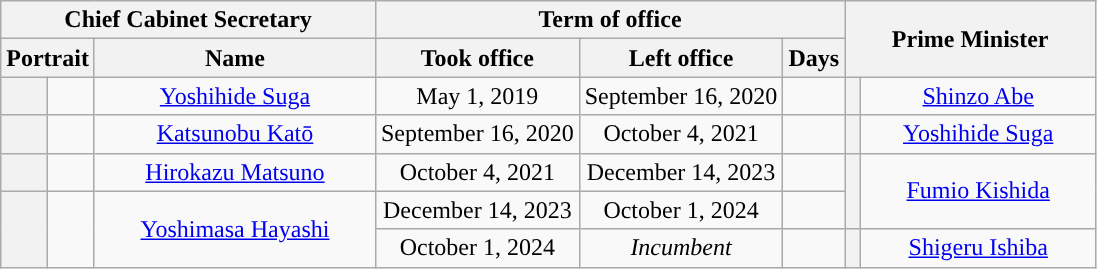<table class="wikitable"  style="text-align:center">
<tr>
<th colspan=3>Chief Cabinet Secretary</th>
<th colspan=3>Term of office</th>
<th style="width:160px;" rowspan=2 colspan=2>Prime Minister</th>
</tr>
<tr>
<th colspan=2>Portrait</th>
<th width="180">Name</th>
<th>Took office</th>
<th>Left office</th>
<th>Days</th>
</tr>
<tr>
<th style="background-color: "></th>
<td></td>
<td><a href='#'>Yoshihide Suga</a></td>
<td>May 1, 2019</td>
<td>September 16, 2020</td>
<td></td>
<th style="background-color: "></th>
<td><a href='#'>Shinzo Abe</a></td>
</tr>
<tr>
<th style="background-color: "></th>
<td></td>
<td><a href='#'>Katsunobu Katō</a></td>
<td>September 16, 2020</td>
<td>October 4, 2021</td>
<td></td>
<th style="background-color: "></th>
<td><a href='#'>Yoshihide Suga</a></td>
</tr>
<tr>
<th style="background-color: "></th>
<td></td>
<td><a href='#'>Hirokazu Matsuno</a></td>
<td>October 4, 2021</td>
<td>December 14, 2023</td>
<td></td>
<th rowspan=2 style="background-color: "></th>
<td rowspan=2><a href='#'>Fumio Kishida</a></td>
</tr>
<tr>
<th rowspan=2 style="background-color: "></th>
<td rowspan=2></td>
<td rowspan=2><a href='#'>Yoshimasa Hayashi</a></td>
<td>December 14, 2023</td>
<td>October 1, 2024</td>
<td></td>
</tr>
<tr>
<td>October 1, 2024</td>
<td><em>Incumbent</em></td>
<td></td>
<th style="background-color: "></th>
<td><a href='#'>Shigeru Ishiba</a></td>
</tr>
</table>
